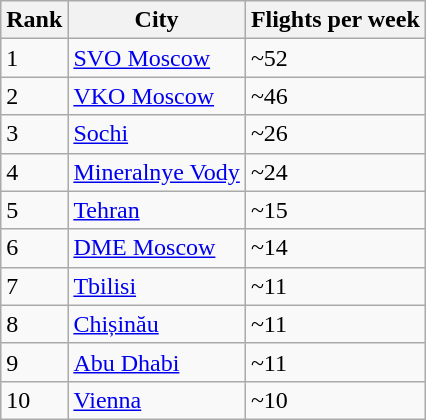<table class="wikitable" width="align=">
<tr>
<th>Rank</th>
<th>City</th>
<th>Flights per week</th>
</tr>
<tr>
<td>1</td>
<td> <a href='#'>SVO Moscow</a></td>
<td>~52</td>
</tr>
<tr>
<td>2</td>
<td> <a href='#'>VKO Moscow</a></td>
<td>~46</td>
</tr>
<tr>
<td>3</td>
<td> <a href='#'>Sochi</a></td>
<td>~26</td>
</tr>
<tr>
<td>4</td>
<td> <a href='#'>Mineralnye Vody</a></td>
<td>~24</td>
</tr>
<tr>
<td>5</td>
<td> <a href='#'>Tehran</a></td>
<td>~15</td>
</tr>
<tr>
<td>6</td>
<td> <a href='#'>DME Moscow</a></td>
<td>~14</td>
</tr>
<tr>
<td>7</td>
<td> <a href='#'>Tbilisi</a></td>
<td>~11</td>
</tr>
<tr>
<td>8</td>
<td> <a href='#'>Chișinău</a></td>
<td>~11</td>
</tr>
<tr>
<td>9</td>
<td> <a href='#'>Abu Dhabi</a></td>
<td>~11</td>
</tr>
<tr>
<td>10</td>
<td> <a href='#'>Vienna</a></td>
<td>~10</td>
</tr>
</table>
